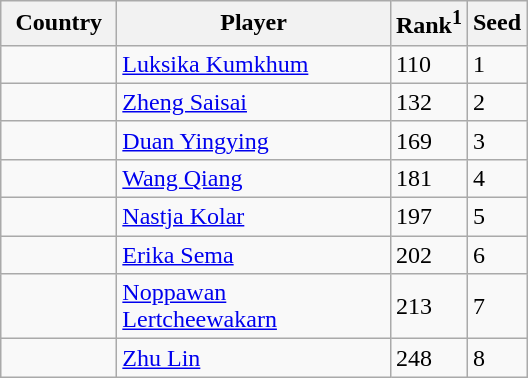<table class="sortable wikitable">
<tr>
<th width="70">Country</th>
<th width="175">Player</th>
<th>Rank<sup>1</sup></th>
<th>Seed</th>
</tr>
<tr>
<td></td>
<td><a href='#'>Luksika Kumkhum</a></td>
<td>110</td>
<td>1</td>
</tr>
<tr>
<td></td>
<td><a href='#'>Zheng Saisai</a></td>
<td>132</td>
<td>2</td>
</tr>
<tr>
<td></td>
<td><a href='#'>Duan Yingying</a></td>
<td>169</td>
<td>3</td>
</tr>
<tr>
<td></td>
<td><a href='#'>Wang Qiang</a></td>
<td>181</td>
<td>4</td>
</tr>
<tr>
<td></td>
<td><a href='#'>Nastja Kolar</a></td>
<td>197</td>
<td>5</td>
</tr>
<tr>
<td></td>
<td><a href='#'>Erika Sema</a></td>
<td>202</td>
<td>6</td>
</tr>
<tr>
<td></td>
<td><a href='#'>Noppawan Lertcheewakarn</a></td>
<td>213</td>
<td>7</td>
</tr>
<tr>
<td></td>
<td><a href='#'>Zhu Lin</a></td>
<td>248</td>
<td>8</td>
</tr>
</table>
